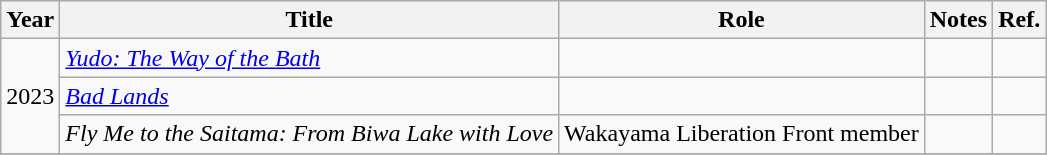<table class="wikitable">
<tr>
<th>Year</th>
<th>Title</th>
<th>Role</th>
<th>Notes</th>
<th>Ref.</th>
</tr>
<tr>
<td rowspan=3>2023</td>
<td><em><a href='#'>Yudo: The Way of the Bath</a></em></td>
<td></td>
<td></td>
<td></td>
</tr>
<tr>
<td><em><a href='#'>Bad Lands</a></em></td>
<td></td>
<td></td>
<td></td>
</tr>
<tr>
<td><em>Fly Me to the Saitama: From Biwa Lake with Love</em></td>
<td>Wakayama Liberation Front member</td>
<td></td>
<td></td>
</tr>
<tr>
</tr>
</table>
